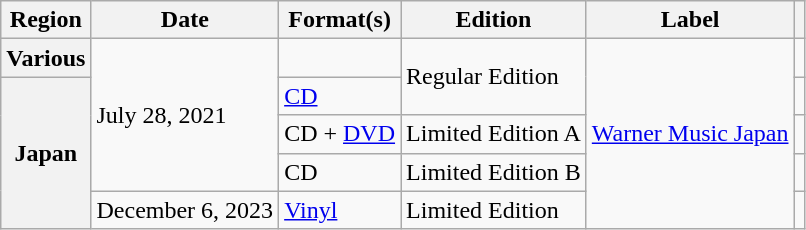<table class="wikitable plainrowheaders" border="1">
<tr>
<th>Region</th>
<th>Date</th>
<th>Format(s)</th>
<th>Edition</th>
<th>Label</th>
<th></th>
</tr>
<tr>
<th scope="row">Various</th>
<td rowspan="4">July 28, 2021</td>
<td></td>
<td rowspan="2">Regular Edition</td>
<td rowspan="5"><a href='#'>Warner Music Japan</a></td>
<td style="text-align:center;"></td>
</tr>
<tr>
<th scope="row" rowspan="4">Japan</th>
<td><a href='#'>CD</a></td>
<td style="text-align:center;"></td>
</tr>
<tr>
<td>CD + <a href='#'>DVD</a></td>
<td>Limited Edition A</td>
<td style="text-align:center;"></td>
</tr>
<tr>
<td>CD</td>
<td>Limited Edition B</td>
<td style="text-align:center;"></td>
</tr>
<tr>
<td>December 6, 2023</td>
<td><a href='#'>Vinyl</a></td>
<td>Limited Edition</td>
<td style="text-align:center;"></td>
</tr>
</table>
